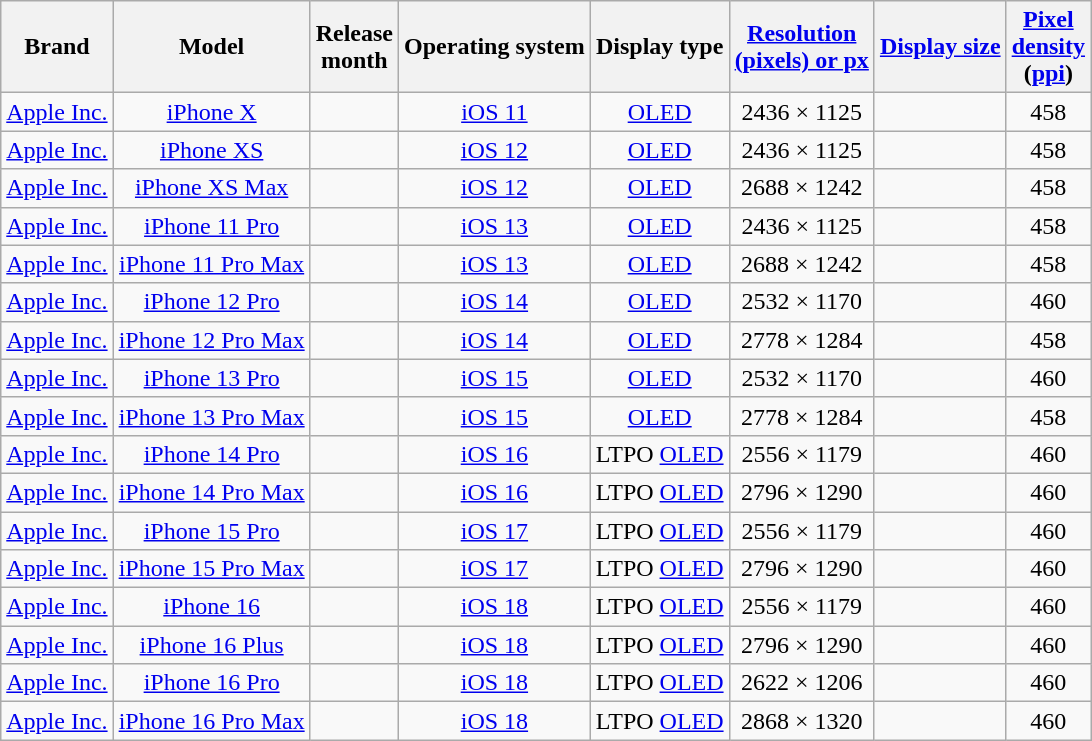<table style="text-align: center;" class="wikitable sortable">
<tr>
<th>Brand</th>
<th>Model</th>
<th scope="col" data-sort-type="dates">Release<br>month</th>
<th>Operating system</th>
<th>Display type</th>
<th scope="col" data-sort-type="number"><a href='#'>Resolution<br>(pixels) or px</a></th>
<th scope="col" data-sort-type="number"><a href='#'>Display size</a></th>
<th scope="col" data-sort-type="number"><a href='#'>Pixel<br>density</a><br>(<a href='#'>ppi</a>)</th>
</tr>
<tr>
<td><a href='#'>Apple Inc.</a></td>
<td><a href='#'>iPhone X</a></td>
<td></td>
<td><a href='#'>iOS 11</a></td>
<td><a href='#'>OLED</a></td>
<td>2436 × 1125</td>
<td></td>
<td>458</td>
</tr>
<tr>
<td><a href='#'>Apple Inc.</a></td>
<td><a href='#'>iPhone XS</a></td>
<td></td>
<td><a href='#'>iOS 12</a></td>
<td><a href='#'>OLED</a></td>
<td>2436 × 1125</td>
<td></td>
<td>458</td>
</tr>
<tr>
<td><a href='#'>Apple Inc.</a></td>
<td><a href='#'>iPhone XS Max</a></td>
<td></td>
<td><a href='#'>iOS 12</a></td>
<td><a href='#'>OLED</a></td>
<td>2688 × 1242</td>
<td></td>
<td>458</td>
</tr>
<tr>
<td><a href='#'>Apple Inc.</a></td>
<td><a href='#'>iPhone 11 Pro</a></td>
<td></td>
<td><a href='#'>iOS 13</a></td>
<td><a href='#'>OLED</a></td>
<td>2436 × 1125</td>
<td></td>
<td>458</td>
</tr>
<tr>
<td><a href='#'>Apple Inc.</a></td>
<td><a href='#'>iPhone 11 Pro Max</a></td>
<td></td>
<td><a href='#'>iOS 13</a></td>
<td><a href='#'>OLED</a></td>
<td>2688 × 1242</td>
<td></td>
<td>458</td>
</tr>
<tr>
<td><a href='#'>Apple Inc.</a></td>
<td><a href='#'>iPhone 12 Pro</a></td>
<td></td>
<td><a href='#'>iOS 14</a></td>
<td><a href='#'>OLED</a></td>
<td>2532 × 1170</td>
<td></td>
<td>460</td>
</tr>
<tr>
<td><a href='#'>Apple Inc.</a></td>
<td><a href='#'>iPhone 12 Pro Max</a></td>
<td></td>
<td><a href='#'>iOS 14</a></td>
<td><a href='#'>OLED</a></td>
<td>2778 × 1284</td>
<td></td>
<td>458</td>
</tr>
<tr>
<td><a href='#'>Apple Inc.</a></td>
<td><a href='#'>iPhone 13 Pro</a></td>
<td></td>
<td><a href='#'>iOS 15</a></td>
<td><a href='#'>OLED</a></td>
<td>2532 × 1170</td>
<td></td>
<td>460</td>
</tr>
<tr>
<td><a href='#'>Apple Inc.</a></td>
<td><a href='#'>iPhone 13 Pro Max</a></td>
<td></td>
<td><a href='#'>iOS 15</a></td>
<td><a href='#'>OLED</a></td>
<td>2778 × 1284</td>
<td></td>
<td>458</td>
</tr>
<tr>
<td><a href='#'>Apple Inc.</a></td>
<td><a href='#'>iPhone 14 Pro</a></td>
<td></td>
<td><a href='#'>iOS 16</a></td>
<td>LTPO <a href='#'>OLED</a></td>
<td>2556 × 1179</td>
<td></td>
<td>460</td>
</tr>
<tr>
<td><a href='#'>Apple Inc.</a></td>
<td><a href='#'>iPhone 14 Pro Max</a></td>
<td></td>
<td><a href='#'>iOS 16</a></td>
<td>LTPO <a href='#'>OLED</a></td>
<td>2796 × 1290</td>
<td></td>
<td>460</td>
</tr>
<tr>
<td><a href='#'>Apple Inc.</a></td>
<td><a href='#'>iPhone 15 Pro</a></td>
<td></td>
<td><a href='#'>iOS 17</a></td>
<td>LTPO <a href='#'>OLED</a></td>
<td>2556 × 1179</td>
<td></td>
<td>460</td>
</tr>
<tr>
<td><a href='#'>Apple Inc.</a></td>
<td><a href='#'>iPhone 15 Pro Max</a></td>
<td></td>
<td><a href='#'>iOS 17</a></td>
<td>LTPO <a href='#'>OLED</a></td>
<td>2796 × 1290</td>
<td></td>
<td>460</td>
</tr>
<tr>
<td><a href='#'>Apple Inc.</a></td>
<td><a href='#'>iPhone 16</a></td>
<td></td>
<td><a href='#'>iOS 18</a></td>
<td>LTPO <a href='#'>OLED</a></td>
<td>2556 × 1179</td>
<td></td>
<td>460</td>
</tr>
<tr>
<td><a href='#'>Apple Inc.</a></td>
<td><a href='#'>iPhone 16 Plus</a></td>
<td></td>
<td><a href='#'>iOS 18</a></td>
<td>LTPO <a href='#'>OLED</a></td>
<td>2796 × 1290</td>
<td></td>
<td>460</td>
</tr>
<tr>
<td><a href='#'>Apple Inc.</a></td>
<td><a href='#'>iPhone 16 Pro</a></td>
<td></td>
<td><a href='#'>iOS 18</a></td>
<td>LTPO <a href='#'>OLED</a></td>
<td>2622 × 1206</td>
<td></td>
<td>460</td>
</tr>
<tr>
<td><a href='#'>Apple Inc.</a></td>
<td><a href='#'>iPhone 16 Pro Max</a></td>
<td></td>
<td><a href='#'>iOS 18</a></td>
<td>LTPO <a href='#'>OLED</a></td>
<td>2868 × 1320</td>
<td></td>
<td>460</td>
</tr>
</table>
